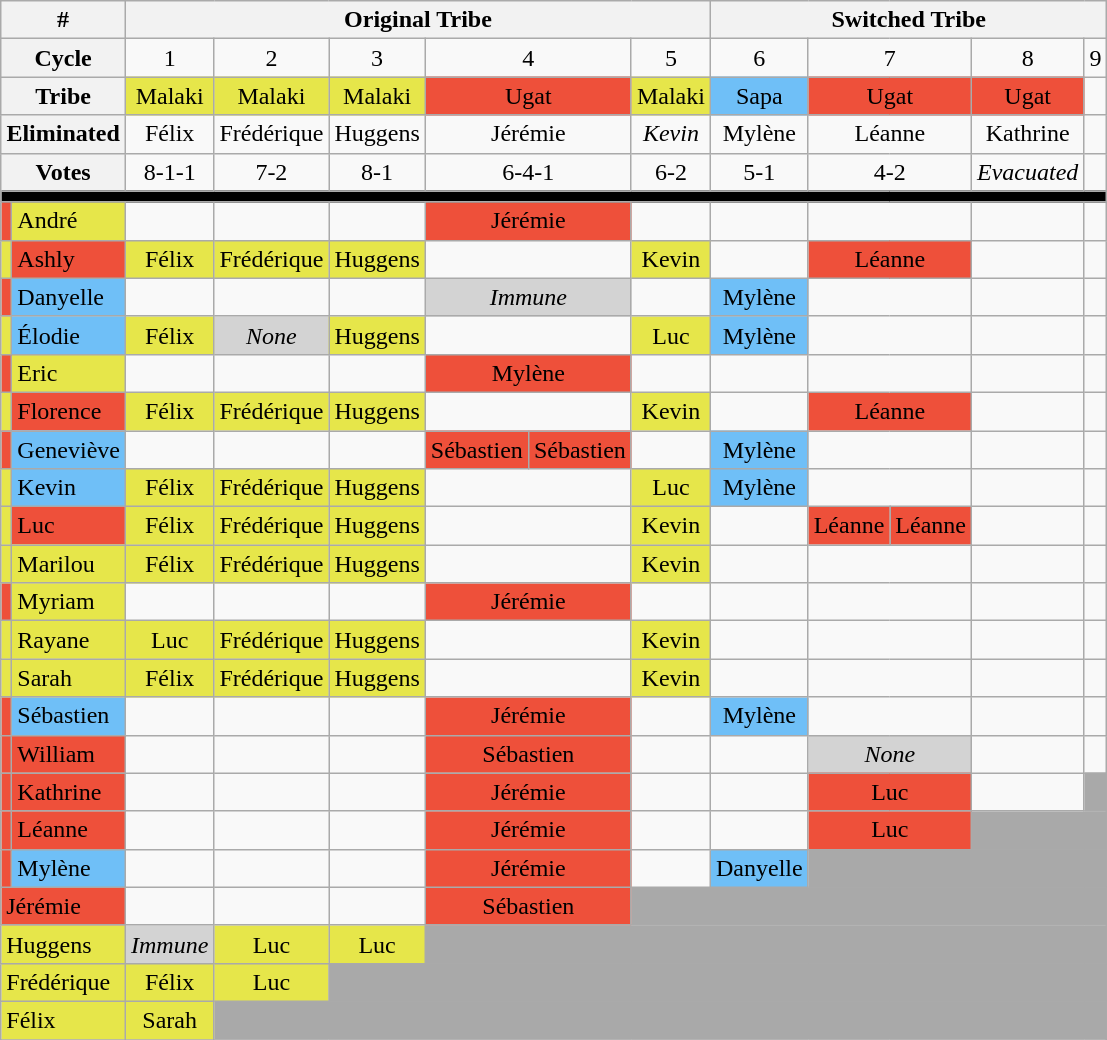<table class="wikitable" text-align:center;">
<tr>
<th colspan="2">#</th>
<th colspan="6">Original Tribe</th>
<th colspan="5">Switched Tribe</th>
</tr>
<tr>
<th colspan="2" align="left">Cycle</th>
<td align="center">1</td>
<td align="center">2</td>
<td align="center">3</td>
<td align="center" colspan="2">4</td>
<td align="center">5</td>
<td align="center">6</td>
<td align="center" colspan="2">7</td>
<td align="center">8</td>
<td align="center">9</td>
</tr>
<tr>
<th colspan="2">Tribe</th>
<td align="center" bgcolor="#e6e64a">Malaki</td>
<td align="center" bgcolor="#e6e64a">Malaki</td>
<td align="center" bgcolor="#e6e64a">Malaki</td>
<td align="center" bgcolor="#ee503a" colspan="2">Ugat</td>
<td align="center" bgcolor="#e6e64a">Malaki</td>
<td align="center" bgcolor="#6fbff7">Sapa</td>
<td align="center" bgcolor="#ee503a" colspan="2">Ugat</td>
<td align="center" bgcolor="#ee503a">Ugat</td>
<td></td>
</tr>
<tr>
<th colspan="2" align="left">Eliminated</th>
<td align="center">Félix</td>
<td align="center">Frédérique</td>
<td align="center">Huggens</td>
<td align="center" colspan="2">Jérémie</td>
<td align="center"><em>Kevin</em></td>
<td align="center">Mylène</td>
<td align="center" colspan="2">Léanne</td>
<td align="center">Kathrine</td>
<td></td>
</tr>
<tr>
<th colspan="2" align="left">Votes</th>
<td align="center">8-1-1</td>
<td align="center">7-2</td>
<td align="center">8-1</td>
<td align="center" colspan="2">6-4-1</td>
<td align="center">6-2</td>
<td align="center">5-1</td>
<td align="center" colspan="2">4-2</td>
<td align="center"><em>Evacuated</em></td>
<td></td>
</tr>
<tr>
<td colspan="13" bgcolor="#000000"></td>
</tr>
<tr>
<td bgcolor="#ee503a" align="left"></td>
<td bgcolor="#e6e64a" align="left">André</td>
<td></td>
<td></td>
<td></td>
<td align="center" bgcolor="#ee503a" colspan="2">Jérémie</td>
<td></td>
<td></td>
<td colspan="2"></td>
<td></td>
<td></td>
</tr>
<tr>
<td bgcolor="#e6e64a" align="left"></td>
<td bgcolor="#ee503a" align="left">Ashly</td>
<td align="center" bgcolor="#e6e64a">Félix</td>
<td align="center" bgcolor="#e6e64a">Frédérique</td>
<td bgcolor="#e6e64a" align="center">Huggens</td>
<td colspan="2"></td>
<td bgcolor="#e6e64a" align="center">Kevin</td>
<td></td>
<td align="center" bgcolor="#ee503a" colspan="2">Léanne</td>
<td></td>
<td></td>
</tr>
<tr>
<td bgcolor="#ee503a"></td>
<td bgcolor="#6fbff7" align="left">Danyelle</td>
<td></td>
<td></td>
<td></td>
<td align="center" bgcolor="lightgray" colspan="2"><em>Immune</em></td>
<td></td>
<td align="center" bgcolor="#6fbff7">Mylène</td>
<td colspan="2"></td>
<td></td>
<td></td>
</tr>
<tr>
<td bgcolor="#e6e64a" align="left"></td>
<td bgcolor="#6fbff7" align="left">Élodie</td>
<td align="center" bgcolor="#e6e64a">Félix</td>
<td align="center" bgcolor="lightgray"><em>None</em></td>
<td bgcolor="#e6e64a" align="center">Huggens</td>
<td colspan="2"></td>
<td bgcolor="#e6e64a" align="center">Luc</td>
<td align="center" bgcolor="#6fbff7">Mylène</td>
<td colspan="2"></td>
<td></td>
<td></td>
</tr>
<tr>
<td bgcolor="#ee503a" align="left"></td>
<td bgcolor="#e6e64a" align="left">Eric</td>
<td></td>
<td></td>
<td></td>
<td align="center" bgcolor="#ee503a" colspan="2">Mylène</td>
<td></td>
<td></td>
<td colspan="2"></td>
<td></td>
<td></td>
</tr>
<tr>
<td bgcolor="#e6e64a" align="left"></td>
<td bgcolor="#ee503a" align="left">Florence</td>
<td align="center" bgcolor="#e6e64a">Félix</td>
<td align="center" bgcolor="#e6e64a">Frédérique</td>
<td bgcolor="#e6e64a" align="center">Huggens</td>
<td colspan="2"></td>
<td bgcolor="#e6e64a" align="center">Kevin</td>
<td></td>
<td align="center" bgcolor="#ee503a" colspan="2">Léanne</td>
<td></td>
<td></td>
</tr>
<tr>
<td bgcolor="#ee503a" align="left"></td>
<td bgcolor="#6fbff7" align="left">Geneviève</td>
<td></td>
<td></td>
<td></td>
<td align="center" bgcolor="#ee503a">Sébastien</td>
<td align="center" bgcolor="#ee503a">Sébastien</td>
<td></td>
<td align="center" bgcolor="#6fbff7">Mylène</td>
<td colspan="2"></td>
<td></td>
<td></td>
</tr>
<tr>
<td bgcolor="#e6e64a" align="left"></td>
<td bgcolor="#6fbff7" align="left">Kevin</td>
<td align="center" bgcolor="#e6e64a">Félix</td>
<td align="center" bgcolor="#e6e64a">Frédérique</td>
<td bgcolor="#e6e64a" align="center">Huggens</td>
<td colspan="2"></td>
<td bgcolor="#e6e64a" align="center">Luc</td>
<td align="center" bgcolor="#6fbff7">Mylène</td>
<td colspan="2"></td>
<td></td>
<td></td>
</tr>
<tr>
<td bgcolor="#e6e64a" align="left"></td>
<td bgcolor="#ee503a" align="left">Luc</td>
<td align="center" bgcolor="#e6e64a">Félix</td>
<td align="center" bgcolor="#e6e64a">Frédérique</td>
<td bgcolor="#e6e64a" align="center">Huggens</td>
<td colspan="2"></td>
<td bgcolor="#e6e64a" align="center">Kevin</td>
<td></td>
<td align="center" bgcolor="#ee503a">Léanne</td>
<td align="center" bgcolor="#ee503a">Léanne</td>
<td></td>
<td></td>
</tr>
<tr>
<td bgcolor="#e6e64a" align="left"></td>
<td bgcolor="#e6e64a" align="left">Marilou</td>
<td align="center" bgcolor="#e6e64a">Félix</td>
<td align="center" bgcolor="#e6e64a">Frédérique</td>
<td bgcolor="#e6e64a" align="center">Huggens</td>
<td colspan="2"></td>
<td bgcolor="#e6e64a" align="center">Kevin</td>
<td></td>
<td colspan="2"></td>
<td></td>
<td></td>
</tr>
<tr>
<td bgcolor="#ee503a" align="left"></td>
<td bgcolor="#e6e64a" align="left">Myriam</td>
<td></td>
<td></td>
<td></td>
<td align="center" bgcolor="#ee503a" colspan="2">Jérémie</td>
<td></td>
<td></td>
<td colspan="2"></td>
<td></td>
<td></td>
</tr>
<tr>
<td bgcolor="#e6e64a" align="left"></td>
<td bgcolor="#e6e64a" align="left">Rayane</td>
<td align="center" bgcolor="#e6e64a">Luc</td>
<td align="center" bgcolor="#e6e64a">Frédérique</td>
<td bgcolor="#e6e64a" align="center">Huggens</td>
<td colspan="2"></td>
<td align="center" bgcolor="#e6e64a">Kevin</td>
<td></td>
<td colspan="2"></td>
<td></td>
<td></td>
</tr>
<tr>
<td bgcolor="#e6e64a" align="left"></td>
<td bgcolor="#e6e64a" align="left">Sarah</td>
<td align="center" bgcolor="#e6e64a">Félix</td>
<td align="center" bgcolor="#e6e64a">Frédérique</td>
<td bgcolor="#e6e64a" align="center">Huggens</td>
<td colspan="2"></td>
<td bgcolor="#e6e64a" align="center">Kevin</td>
<td></td>
<td colspan="2"></td>
<td></td>
<td></td>
</tr>
<tr>
<td bgcolor="#ee503a" align="left"></td>
<td bgcolor="#6fbff7" align="left">Sébastien</td>
<td></td>
<td></td>
<td></td>
<td align="center" bgcolor="#ee503a" colspan="2">Jérémie</td>
<td></td>
<td align="center" bgcolor="#6fbff7">Mylène</td>
<td colspan="2"></td>
<td></td>
<td></td>
</tr>
<tr>
<td bgcolor="#ee503a" align="left"></td>
<td bgcolor="#ee503a" align="left">William</td>
<td></td>
<td></td>
<td></td>
<td align="center" bgcolor="#ee503a" colspan="2">Sébastien</td>
<td></td>
<td></td>
<td align="center" bgcolor="lightgray" colspan="2"><em>None</em></td>
<td></td>
<td></td>
</tr>
<tr>
<td bgcolor="#ee503a" align="left"></td>
<td bgcolor="#ee503a" align="left">Kathrine</td>
<td></td>
<td></td>
<td></td>
<td align="center" bgcolor="#ee503a" colspan="2">Jérémie</td>
<td></td>
<td></td>
<td align="center" bgcolor="#ee503a" colspan="2">Luc</td>
<td></td>
<td colspan="1" bgcolor="darkgrey"></td>
</tr>
<tr>
<td bgcolor="#ee503a" align="left"></td>
<td bgcolor="#ee503a" align="left">Léanne</td>
<td></td>
<td></td>
<td></td>
<td align="center" bgcolor="#ee503a" colspan="2">Jérémie</td>
<td></td>
<td></td>
<td align="center" bgcolor="#ee503a" colspan="2">Luc</td>
<td colspan="2" bgcolor="darkgrey"></td>
</tr>
<tr>
<td bgcolor="#ee503a" align="left"></td>
<td bgcolor="#6fbff7" align="left">Mylène</td>
<td></td>
<td></td>
<td></td>
<td align="center" bgcolor="#ee503a" colspan="2">Jérémie</td>
<td></td>
<td align="center" bgcolor="#6fbff7">Danyelle</td>
<td colspan="4" bgcolor="darkgrey"></td>
</tr>
<tr>
<td colspan="2" bgcolor="#ee503a" align="left">Jérémie</td>
<td></td>
<td></td>
<td></td>
<td align="center" bgcolor="#ee503a" colspan="2">Sébastien</td>
<td colspan="6" bgcolor="darkgrey"></td>
</tr>
<tr>
<td colspan="2" bgcolor="#e6e64a" align="left">Huggens</td>
<td bgcolor="lightgray"><em>Immune</em></td>
<td align="center" bgcolor="#e6e64a">Luc</td>
<td bgcolor="#e6e64a" align="center">Luc</td>
<td colspan="8" bgcolor="darkgrey"></td>
</tr>
<tr>
<td colspan="2" bgcolor="#e6e64a" align="left">Frédérique</td>
<td align="center" bgcolor="#e6e64a">Félix</td>
<td align="center" bgcolor="#e6e64a">Luc</td>
<td colspan="9" bgcolor="darkgrey"></td>
</tr>
<tr>
<td colspan="2" bgcolor="#e6e64a" align="left">Félix</td>
<td align="center" bgcolor="#e6e64a">Sarah</td>
<td colspan="10" bgcolor="darkgrey"></td>
</tr>
<tr>
</tr>
</table>
